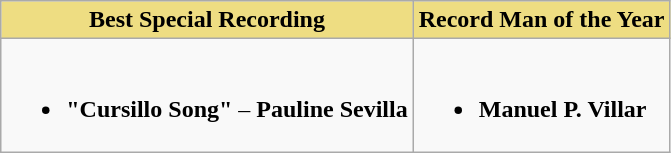<table class="wikitable">
<tr>
<th style="background:#EEDD82;" ! width:50%">Best Special Recording</th>
<th style="background:#EEDD82;" ! width:50%">Record Man of the Year</th>
</tr>
<tr>
<td valign="top"><br><ul><li><strong>"Cursillo Song"</strong> – <strong>Pauline Sevilla</strong></li></ul></td>
<td valign="top"><br><ul><li><strong>Manuel P. Villar</strong></li></ul></td>
</tr>
</table>
